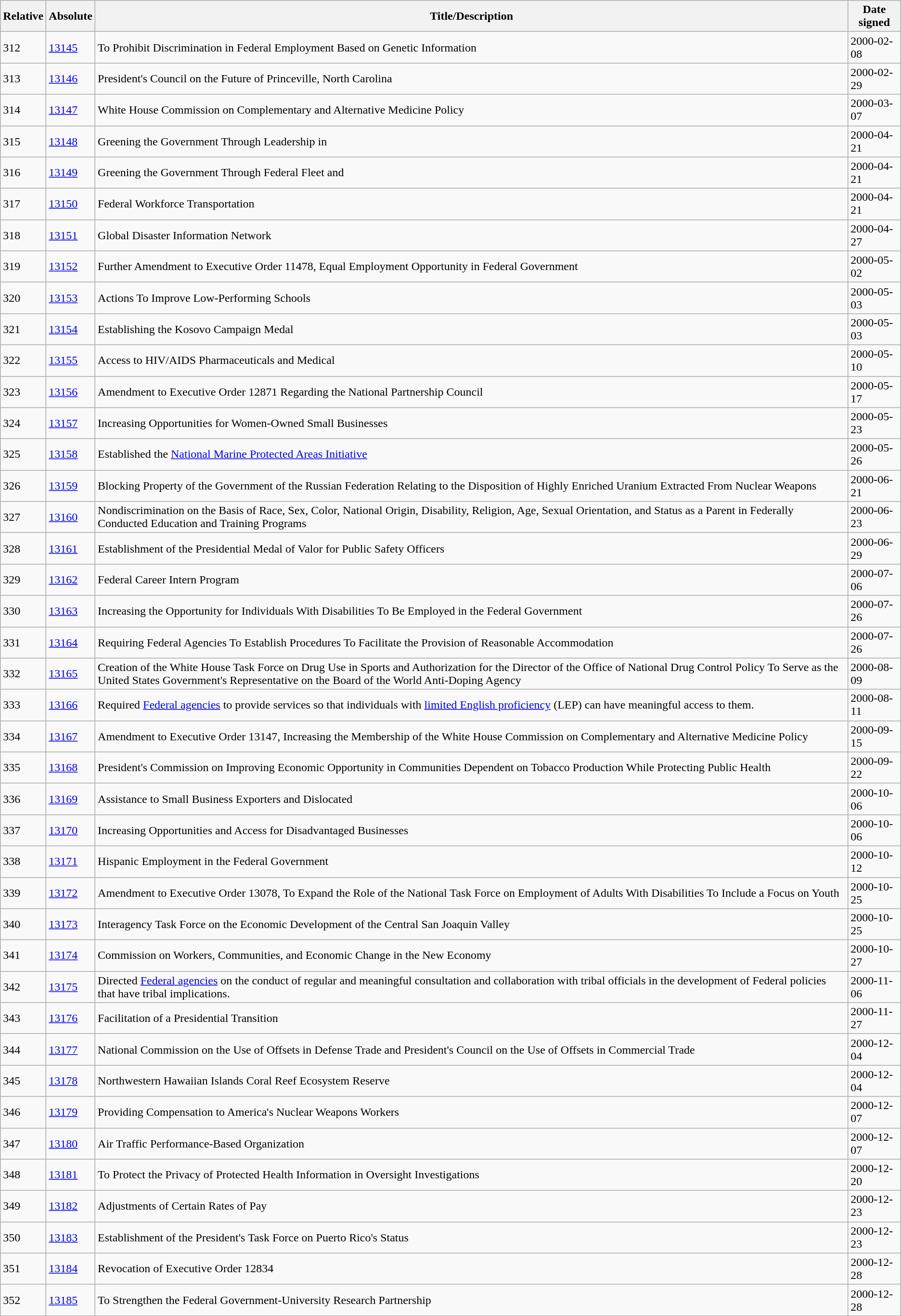<table class="wikitable">
<tr>
<th>Relative </th>
<th>Absolute </th>
<th>Title/Description</th>
<th>Date signed</th>
</tr>
<tr>
<td>312</td>
<td><a href='#'>13145</a></td>
<td>To Prohibit Discrimination in Federal Employment Based on Genetic Information</td>
<td>2000-02-08</td>
</tr>
<tr>
<td>313</td>
<td><a href='#'>13146</a></td>
<td>President's Council on the Future of Princeville, North Carolina</td>
<td>2000-02-29</td>
</tr>
<tr>
<td>314</td>
<td><a href='#'>13147</a></td>
<td>White House Commission on Complementary and Alternative Medicine Policy</td>
<td>2000-03-07</td>
</tr>
<tr>
<td>315</td>
<td><a href='#'>13148</a></td>
<td>Greening the Government Through Leadership in</td>
<td>2000-04-21</td>
</tr>
<tr>
<td>316</td>
<td><a href='#'>13149</a></td>
<td>Greening the Government Through Federal Fleet and</td>
<td>2000-04-21</td>
</tr>
<tr>
<td>317</td>
<td><a href='#'>13150</a></td>
<td>Federal Workforce Transportation</td>
<td>2000-04-21</td>
</tr>
<tr>
<td>318</td>
<td><a href='#'>13151</a></td>
<td>Global Disaster Information Network</td>
<td>2000-04-27</td>
</tr>
<tr>
<td>319</td>
<td><a href='#'>13152</a></td>
<td>Further Amendment to Executive Order 11478, Equal Employment Opportunity in Federal Government</td>
<td>2000-05-02</td>
</tr>
<tr>
<td>320</td>
<td><a href='#'>13153</a></td>
<td>Actions To Improve Low-Performing Schools</td>
<td>2000-05-03</td>
</tr>
<tr>
<td>321</td>
<td><a href='#'>13154</a></td>
<td>Establishing the Kosovo Campaign Medal</td>
<td>2000-05-03</td>
</tr>
<tr>
<td>322</td>
<td><a href='#'>13155</a></td>
<td>Access to HIV/AIDS Pharmaceuticals and Medical</td>
<td>2000-05-10</td>
</tr>
<tr>
<td>323</td>
<td><a href='#'>13156</a></td>
<td>Amendment to Executive Order 12871 Regarding the National Partnership Council</td>
<td>2000-05-17</td>
</tr>
<tr>
<td>324</td>
<td><a href='#'>13157</a></td>
<td>Increasing Opportunities for Women-Owned Small Businesses</td>
<td>2000-05-23</td>
</tr>
<tr>
<td>325</td>
<td><a href='#'>13158</a></td>
<td>Established the <a href='#'>National Marine Protected Areas Initiative</a></td>
<td>2000-05-26</td>
</tr>
<tr>
<td>326</td>
<td><a href='#'>13159</a></td>
<td>Blocking Property of the Government of the Russian Federation Relating to the Disposition of Highly Enriched Uranium Extracted From Nuclear Weapons</td>
<td>2000-06-21</td>
</tr>
<tr>
<td>327</td>
<td><a href='#'>13160</a></td>
<td>Nondiscrimination on the Basis of Race, Sex, Color, National Origin, Disability, Religion, Age, Sexual Orientation, and Status as a Parent in Federally Conducted Education and Training Programs</td>
<td>2000-06-23</td>
</tr>
<tr>
<td>328</td>
<td><a href='#'>13161</a></td>
<td>Establishment of the Presidential Medal of Valor for Public Safety Officers</td>
<td>2000-06-29</td>
</tr>
<tr>
<td>329</td>
<td><a href='#'>13162</a></td>
<td>Federal Career Intern Program</td>
<td>2000-07-06</td>
</tr>
<tr>
<td>330</td>
<td><a href='#'>13163</a></td>
<td>Increasing the Opportunity for Individuals With Disabilities To Be Employed in the Federal Government</td>
<td>2000-07-26</td>
</tr>
<tr>
<td>331</td>
<td><a href='#'>13164</a></td>
<td>Requiring Federal Agencies To Establish Procedures To Facilitate the Provision of Reasonable Accommodation</td>
<td>2000-07-26</td>
</tr>
<tr>
<td>332</td>
<td><a href='#'>13165</a></td>
<td>Creation of the White House Task Force on Drug Use in Sports and Authorization for the Director of the Office of National Drug Control Policy To Serve as the United States Government's Representative on the Board of the World Anti-Doping Agency</td>
<td>2000-08-09</td>
</tr>
<tr>
<td>333</td>
<td><a href='#'>13166</a></td>
<td>Required <a href='#'>Federal agencies</a> to provide services so that individuals with <a href='#'>limited English proficiency</a> (LEP) can have meaningful access to them.</td>
<td>2000-08-11</td>
</tr>
<tr>
<td>334</td>
<td><a href='#'>13167</a></td>
<td>Amendment to Executive Order 13147, Increasing the Membership of the White House Commission on Complementary and Alternative Medicine Policy</td>
<td>2000-09-15</td>
</tr>
<tr>
<td>335</td>
<td><a href='#'>13168</a></td>
<td>President's Commission on Improving Economic Opportunity in Communities Dependent on Tobacco Production While Protecting Public Health</td>
<td>2000-09-22</td>
</tr>
<tr>
<td>336</td>
<td><a href='#'>13169</a></td>
<td>Assistance to Small Business Exporters and Dislocated</td>
<td>2000-10-06</td>
</tr>
<tr>
<td>337</td>
<td><a href='#'>13170</a></td>
<td>Increasing Opportunities and Access for Disadvantaged Businesses</td>
<td>2000-10-06</td>
</tr>
<tr>
<td>338</td>
<td><a href='#'>13171</a></td>
<td>Hispanic Employment in the Federal Government</td>
<td>2000-10-12</td>
</tr>
<tr>
<td>339</td>
<td><a href='#'>13172</a></td>
<td>Amendment to Executive Order 13078, To Expand the Role of the National Task Force on Employment of Adults With Disabilities To Include a Focus on Youth</td>
<td>2000-10-25</td>
</tr>
<tr>
<td>340</td>
<td><a href='#'>13173</a></td>
<td>Interagency Task Force on the Economic Development of the Central San Joaquin Valley</td>
<td>2000-10-25</td>
</tr>
<tr>
<td>341</td>
<td><a href='#'>13174</a></td>
<td>Commission on Workers, Communities, and Economic Change in the New Economy</td>
<td>2000-10-27</td>
</tr>
<tr>
<td>342</td>
<td><a href='#'>13175</a></td>
<td>Directed <a href='#'>Federal agencies</a> on the conduct of regular and meaningful consultation and collaboration with tribal officials in the development of Federal policies that have tribal implications.</td>
<td>2000-11-06</td>
</tr>
<tr>
<td>343</td>
<td><a href='#'>13176</a></td>
<td>Facilitation of a Presidential Transition</td>
<td>2000-11-27</td>
</tr>
<tr>
<td>344</td>
<td><a href='#'>13177</a></td>
<td>National Commission on the Use of Offsets in Defense Trade and President's Council on the Use of Offsets in Commercial Trade</td>
<td>2000-12-04</td>
</tr>
<tr>
<td>345</td>
<td><a href='#'>13178</a></td>
<td>Northwestern Hawaiian Islands Coral Reef Ecosystem Reserve</td>
<td>2000-12-04</td>
</tr>
<tr>
<td>346</td>
<td><a href='#'>13179</a></td>
<td>Providing Compensation to America's Nuclear Weapons Workers</td>
<td>2000-12-07</td>
</tr>
<tr>
<td>347</td>
<td><a href='#'>13180</a></td>
<td>Air Traffic Performance-Based Organization</td>
<td>2000-12-07</td>
</tr>
<tr>
<td>348</td>
<td><a href='#'>13181</a></td>
<td>To Protect the Privacy of Protected Health Information in Oversight Investigations</td>
<td>2000-12-20</td>
</tr>
<tr>
<td>349</td>
<td><a href='#'>13182</a></td>
<td>Adjustments of Certain Rates of Pay</td>
<td>2000-12-23</td>
</tr>
<tr>
<td>350</td>
<td><a href='#'>13183</a></td>
<td>Establishment of the President's Task Force on Puerto Rico's Status</td>
<td>2000-12-23</td>
</tr>
<tr>
<td>351</td>
<td><a href='#'>13184</a></td>
<td>Revocation of Executive Order 12834</td>
<td>2000-12-28</td>
</tr>
<tr>
<td>352</td>
<td><a href='#'>13185</a></td>
<td>To Strengthen the Federal Government-University Research Partnership</td>
<td>2000-12-28</td>
</tr>
</table>
